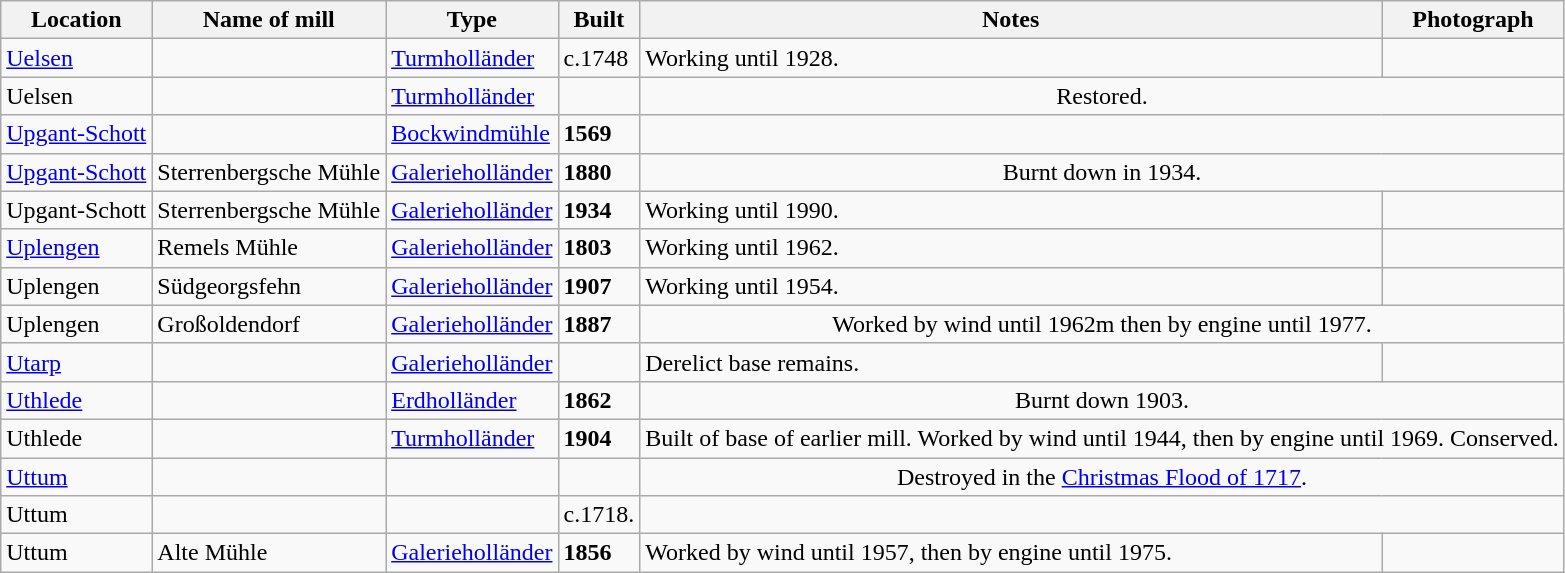<table class="wikitable sortable">
<tr>
<th>Location</th>
<th>Name of mill</th>
<th>Type</th>
<th>Built</th>
<th class="unsortable">Notes</th>
<th class="unsortable">Photograph</th>
</tr>
<tr>
<td><a href='#'>Uelsen</a></td>
<td></td>
<td><a href='#'>Turmholländer</a></td>
<td>c.1748</td>
<td>Working until 1928.</td>
<td></td>
</tr>
<tr>
<td>Uelsen</td>
<td></td>
<td><a href='#'>Turmholländer</a></td>
<td></td>
<td colspan="2" style="text-align:center;">Restored.</td>
</tr>
<tr>
<td><a href='#'>Upgant-Schott</a></td>
<td></td>
<td><a href='#'>Bockwindmühle</a></td>
<td><strong>1569</strong></td>
<td colspan="2" style="text-align:center;"></td>
</tr>
<tr>
<td><a href='#'>Upgant-Schott</a></td>
<td>Sterrenbergsche Mühle</td>
<td><a href='#'>Galerieholländer</a></td>
<td><strong>1880</strong></td>
<td colspan="2" style="text-align:center;">Burnt down in 1934.</td>
</tr>
<tr>
<td>Upgant-Schott</td>
<td>Sterrenbergsche Mühle</td>
<td><a href='#'>Galerieholländer</a></td>
<td><strong>1934</strong></td>
<td>Working until 1990.</td>
<td></td>
</tr>
<tr>
<td><a href='#'>Uplengen</a></td>
<td>Remels Mühle</td>
<td><a href='#'>Galerieholländer</a></td>
<td><strong>1803</strong></td>
<td>Working until 1962.</td>
<td></td>
</tr>
<tr>
<td>Uplengen</td>
<td>Südgeorgsfehn</td>
<td><a href='#'>Galerieholländer</a></td>
<td><strong>1907</strong></td>
<td>Working until 1954.</td>
<td></td>
</tr>
<tr>
<td>Uplengen</td>
<td>Großoldendorf</td>
<td><a href='#'>Galerieholländer</a></td>
<td><strong>1887</strong></td>
<td colspan="2" style="text-align:center;">Worked by wind until 1962m then by engine until 1977.</td>
</tr>
<tr>
<td><a href='#'>Utarp</a></td>
<td></td>
<td><a href='#'>Galerieholländer</a></td>
<td></td>
<td>Derelict base remains.</td>
<td></td>
</tr>
<tr>
<td><a href='#'>Uthlede</a></td>
<td></td>
<td><a href='#'>Erdholländer</a></td>
<td><strong>1862</strong></td>
<td colspan="2" style="text-align:center;">Burnt down 1903.</td>
</tr>
<tr>
<td>Uthlede</td>
<td></td>
<td><a href='#'>Turmholländer</a></td>
<td><strong>1904</strong></td>
<td colspan="2" style="text-align:center;">Built of base of earlier mill. Worked by wind until 1944, then by engine until 1969. Conserved.</td>
</tr>
<tr>
<td><a href='#'>Uttum</a></td>
<td></td>
<td></td>
<td></td>
<td colspan="2" style="text-align:center;">Destroyed in the <a href='#'>Christmas Flood of 1717</a>.</td>
</tr>
<tr>
<td>Uttum</td>
<td></td>
<td></td>
<td>c.1718.</td>
<td colspan="2" style="text-align:center;"></td>
</tr>
<tr>
<td>Uttum</td>
<td>Alte Mühle</td>
<td><a href='#'>Galerieholländer</a></td>
<td><strong>1856</strong></td>
<td>Worked by wind until 1957, then by engine until 1975.</td>
<td></td>
</tr>
</table>
